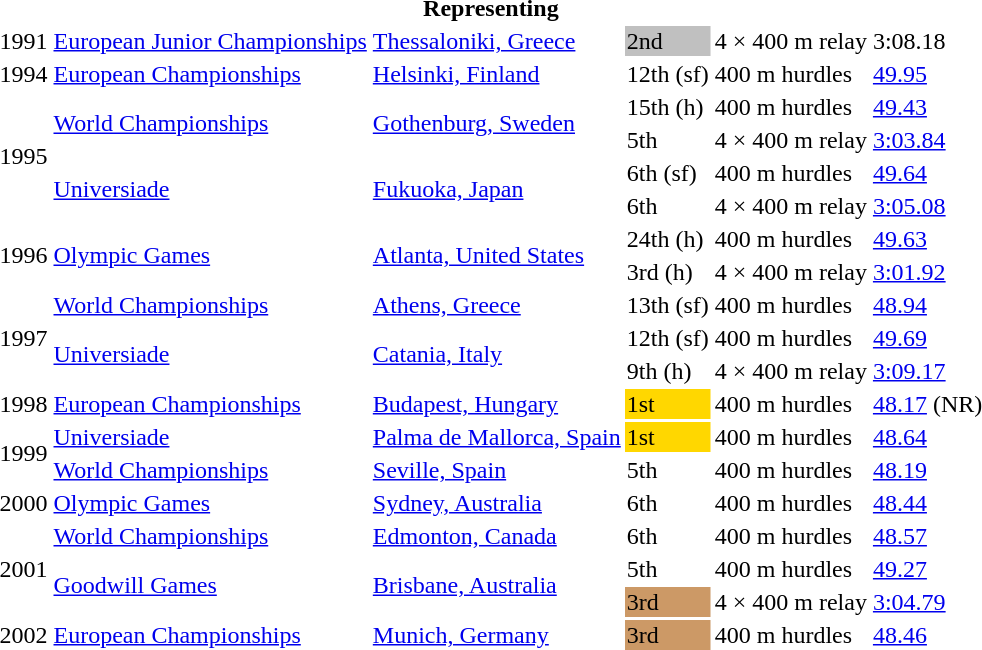<table>
<tr>
<th colspan="6">Representing </th>
</tr>
<tr>
<td>1991</td>
<td><a href='#'>European Junior Championships</a></td>
<td><a href='#'>Thessaloniki, Greece</a></td>
<td bgcolor=silver>2nd</td>
<td>4 × 400 m relay</td>
<td>3:08.18</td>
</tr>
<tr>
<td>1994</td>
<td><a href='#'>European Championships</a></td>
<td><a href='#'>Helsinki, Finland</a></td>
<td>12th (sf)</td>
<td>400 m hurdles</td>
<td><a href='#'>49.95</a></td>
</tr>
<tr>
<td rowspan=4>1995</td>
<td rowspan=2><a href='#'>World Championships</a></td>
<td rowspan=2><a href='#'>Gothenburg, Sweden</a></td>
<td>15th (h)</td>
<td>400 m hurdles</td>
<td><a href='#'>49.43</a></td>
</tr>
<tr>
<td>5th</td>
<td>4 × 400 m relay</td>
<td><a href='#'>3:03.84</a></td>
</tr>
<tr>
<td rowspan=2><a href='#'>Universiade</a></td>
<td rowspan=2><a href='#'>Fukuoka, Japan</a></td>
<td>6th (sf)</td>
<td>400 m hurdles</td>
<td><a href='#'>49.64</a></td>
</tr>
<tr>
<td>6th</td>
<td>4 × 400 m relay</td>
<td><a href='#'>3:05.08</a></td>
</tr>
<tr>
<td rowspan=2>1996</td>
<td rowspan=2><a href='#'>Olympic Games</a></td>
<td rowspan=2><a href='#'>Atlanta, United States</a></td>
<td>24th (h)</td>
<td>400 m hurdles</td>
<td><a href='#'>49.63</a></td>
</tr>
<tr>
<td>3rd (h)</td>
<td>4 × 400 m relay</td>
<td><a href='#'>3:01.92</a></td>
</tr>
<tr>
<td rowspan=3>1997</td>
<td><a href='#'>World Championships</a></td>
<td><a href='#'>Athens, Greece</a></td>
<td>13th (sf)</td>
<td>400 m hurdles</td>
<td><a href='#'>48.94</a></td>
</tr>
<tr>
<td rowspan=2><a href='#'>Universiade</a></td>
<td rowspan=2><a href='#'>Catania, Italy</a></td>
<td>12th (sf)</td>
<td>400 m hurdles</td>
<td><a href='#'>49.69</a></td>
</tr>
<tr>
<td>9th (h)</td>
<td>4 × 400 m relay</td>
<td><a href='#'>3:09.17</a></td>
</tr>
<tr>
<td>1998</td>
<td><a href='#'>European Championships</a></td>
<td><a href='#'>Budapest, Hungary</a></td>
<td bgcolor=gold>1st</td>
<td>400 m hurdles</td>
<td><a href='#'>48.17</a> (NR)</td>
</tr>
<tr>
<td rowspan=2>1999</td>
<td><a href='#'>Universiade</a></td>
<td><a href='#'>Palma de Mallorca, Spain</a></td>
<td bgcolor=gold>1st</td>
<td>400 m hurdles</td>
<td><a href='#'>48.64</a></td>
</tr>
<tr>
<td><a href='#'>World Championships</a></td>
<td><a href='#'>Seville, Spain</a></td>
<td>5th</td>
<td>400 m hurdles</td>
<td><a href='#'>48.19</a></td>
</tr>
<tr>
<td>2000</td>
<td><a href='#'>Olympic Games</a></td>
<td><a href='#'>Sydney, Australia</a></td>
<td>6th</td>
<td>400 m hurdles</td>
<td><a href='#'>48.44</a></td>
</tr>
<tr>
<td rowspan=3>2001</td>
<td><a href='#'>World Championships</a></td>
<td><a href='#'>Edmonton, Canada</a></td>
<td>6th</td>
<td>400 m hurdles</td>
<td><a href='#'>48.57</a></td>
</tr>
<tr>
<td rowspan=2><a href='#'>Goodwill Games</a></td>
<td rowspan=2><a href='#'>Brisbane, Australia</a></td>
<td>5th</td>
<td>400 m hurdles</td>
<td><a href='#'>49.27</a></td>
</tr>
<tr>
<td bgcolor=cc9966>3rd</td>
<td>4 × 400 m relay</td>
<td><a href='#'>3:04.79</a></td>
</tr>
<tr>
<td>2002</td>
<td><a href='#'>European Championships</a></td>
<td><a href='#'>Munich, Germany</a></td>
<td bgcolor=cc9966>3rd</td>
<td>400 m hurdles</td>
<td><a href='#'>48.46</a></td>
</tr>
</table>
